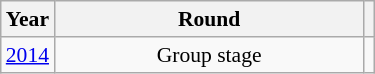<table class="wikitable" style="text-align: center; font-size:90%">
<tr>
<th>Year</th>
<th style="width:200px">Round</th>
<th></th>
</tr>
<tr>
<td><a href='#'>2014</a></td>
<td>Group stage</td>
<td></td>
</tr>
</table>
